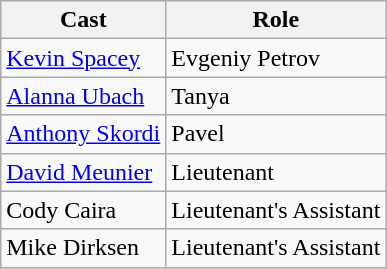<table class="wikitable">
<tr>
<th>Cast</th>
<th>Role</th>
</tr>
<tr>
<td><a href='#'>Kevin Spacey</a></td>
<td>Evgeniy Petrov</td>
</tr>
<tr>
<td><a href='#'>Alanna Ubach</a></td>
<td>Tanya</td>
</tr>
<tr>
<td><a href='#'>Anthony Skordi</a></td>
<td>Pavel</td>
</tr>
<tr>
<td><a href='#'>David Meunier</a></td>
<td>Lieutenant</td>
</tr>
<tr>
<td>Cody Caira</td>
<td>Lieutenant's Assistant</td>
</tr>
<tr>
<td>Mike Dirksen</td>
<td>Lieutenant's Assistant</td>
</tr>
</table>
